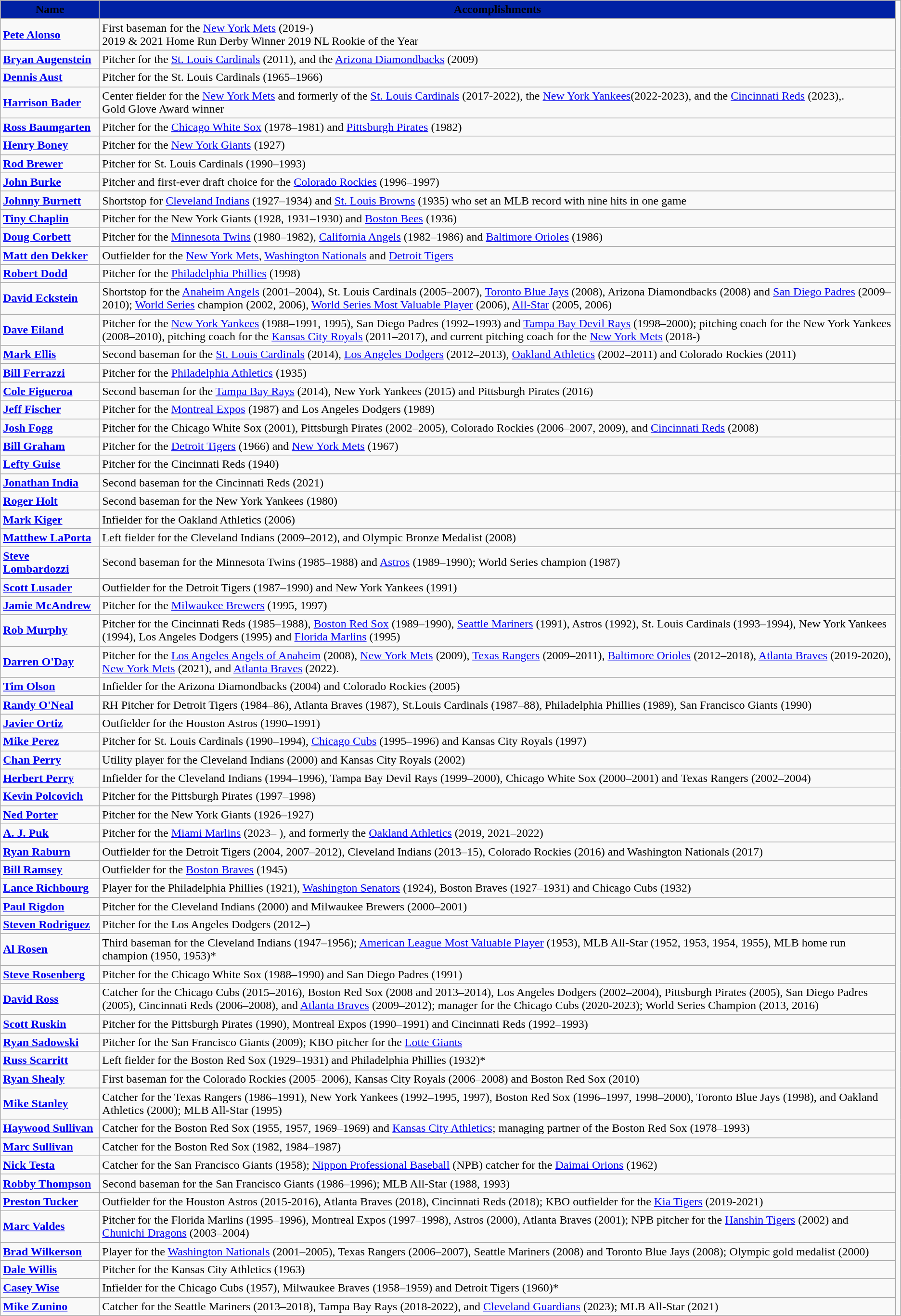<table class="wikitable">
<tr>
<th width=130 style="background:#0021A4;"><span> Name</span></th>
<th style="background:#0021A4;"><span> Accomplishments</span></th>
</tr>
<tr>
<td><strong><a href='#'>Pete Alonso</a></strong></td>
<td>First baseman for the <a href='#'>New York Mets</a> (2019-)<br>2019 & 2021 Home Run Derby Winner
2019 NL Rookie of the Year</td>
</tr>
<tr>
<td><strong><a href='#'>Bryan Augenstein</a></strong></td>
<td>Pitcher for the <a href='#'>St. Louis Cardinals</a> (2011), and the <a href='#'>Arizona Diamondbacks</a> (2009)</td>
</tr>
<tr>
<td><strong><a href='#'>Dennis Aust</a></strong></td>
<td>Pitcher for the St. Louis Cardinals (1965–1966)</td>
</tr>
<tr>
<td><strong><a href='#'>Harrison Bader</a></strong></td>
<td>Center fielder for the <a href='#'>New York Mets</a> and formerly of the <a href='#'>St. Louis Cardinals</a> (2017-2022), the <a href='#'>New York Yankees</a>(2022-2023), and the <a href='#'>Cincinnati Reds</a> (2023),.<br>Gold Glove Award winner</td>
</tr>
<tr>
<td><strong><a href='#'>Ross Baumgarten</a></strong></td>
<td>Pitcher for the <a href='#'>Chicago White Sox</a> (1978–1981) and <a href='#'>Pittsburgh Pirates</a> (1982)</td>
</tr>
<tr>
<td><strong><a href='#'>Henry Boney</a></strong></td>
<td>Pitcher for the <a href='#'>New York Giants</a> (1927)</td>
</tr>
<tr>
<td><strong><a href='#'>Rod Brewer</a></strong></td>
<td>Pitcher for St. Louis Cardinals (1990–1993)</td>
</tr>
<tr>
<td><strong><a href='#'>John Burke</a></strong></td>
<td>Pitcher and first-ever draft choice for the <a href='#'>Colorado Rockies</a> (1996–1997)</td>
</tr>
<tr>
<td><strong><a href='#'>Johnny Burnett</a></strong></td>
<td>Shortstop for <a href='#'>Cleveland Indians</a> (1927–1934) and <a href='#'>St. Louis Browns</a> (1935) who set an MLB record with nine hits in one game</td>
</tr>
<tr>
<td><strong><a href='#'>Tiny Chaplin</a></strong></td>
<td>Pitcher for the New York Giants (1928, 1931–1930) and <a href='#'>Boston Bees</a> (1936)</td>
</tr>
<tr>
<td><strong><a href='#'>Doug Corbett</a></strong></td>
<td>Pitcher for the <a href='#'>Minnesota Twins</a> (1980–1982), <a href='#'>California Angels</a> (1982–1986) and <a href='#'>Baltimore Orioles</a> (1986)</td>
</tr>
<tr>
<td><strong><a href='#'>Matt den Dekker</a></strong></td>
<td>Outfielder for the <a href='#'>New York Mets</a>, <a href='#'>Washington Nationals</a>   and <a href='#'>Detroit Tigers</a></td>
</tr>
<tr>
<td><strong><a href='#'>Robert Dodd</a></strong></td>
<td>Pitcher for the <a href='#'>Philadelphia Phillies</a> (1998)</td>
</tr>
<tr>
<td><strong><a href='#'>David Eckstein</a></strong></td>
<td>Shortstop for the <a href='#'>Anaheim Angels</a> (2001–2004), St. Louis Cardinals (2005–2007), <a href='#'>Toronto Blue Jays</a> (2008), Arizona Diamondbacks (2008) and <a href='#'>San Diego Padres</a> (2009–2010); <a href='#'>World Series</a> champion (2002, 2006), <a href='#'>World Series Most Valuable Player</a> (2006), <a href='#'>All-Star</a> (2005, 2006)</td>
</tr>
<tr>
<td><strong><a href='#'>Dave Eiland</a></strong></td>
<td>Pitcher for the <a href='#'>New York Yankees</a> (1988–1991, 1995), San Diego Padres (1992–1993) and <a href='#'>Tampa Bay Devil Rays</a> (1998–2000); pitching coach for the New York Yankees (2008–2010), pitching coach for the <a href='#'>Kansas City Royals</a> (2011–2017), and current pitching coach for the <a href='#'>New York Mets</a> (2018-)</td>
</tr>
<tr>
<td><strong><a href='#'>Mark Ellis</a></strong></td>
<td>Second baseman for the <a href='#'>St. Louis Cardinals</a> (2014), <a href='#'>Los Angeles Dodgers</a> (2012–2013), <a href='#'>Oakland Athletics</a> (2002–2011) and Colorado Rockies (2011)</td>
</tr>
<tr>
<td><strong><a href='#'>Bill Ferrazzi</a></strong></td>
<td>Pitcher for the <a href='#'>Philadelphia Athletics</a> (1935)</td>
</tr>
<tr>
<td><strong><a href='#'>Cole Figueroa</a></strong></td>
<td>Second baseman for the <a href='#'>Tampa Bay Rays</a> (2014), New York Yankees (2015) and Pittsburgh Pirates (2016)</td>
</tr>
<tr>
<td><strong><a href='#'>Jeff Fischer</a></strong></td>
<td>Pitcher for the <a href='#'>Montreal Expos</a> (1987) and Los Angeles Dodgers (1989)</td>
<td></td>
</tr>
<tr>
<td><strong><a href='#'>Josh Fogg</a></strong></td>
<td>Pitcher for the Chicago White Sox (2001), Pittsburgh Pirates (2002–2005), Colorado Rockies (2006–2007, 2009),  and <a href='#'>Cincinnati Reds</a> (2008)</td>
</tr>
<tr>
<td><strong><a href='#'>Bill Graham</a></strong></td>
<td>Pitcher for the <a href='#'>Detroit Tigers</a> (1966) and <a href='#'>New York Mets</a> (1967)</td>
</tr>
<tr>
<td><strong><a href='#'>Lefty Guise</a></strong></td>
<td>Pitcher for the Cincinnati Reds (1940)</td>
</tr>
<tr>
<td><strong><a href='#'>Jonathan India</a></strong></td>
<td>Second baseman for the Cincinnati Reds (2021)</td>
<td></td>
</tr>
<tr>
<td><strong><a href='#'>Roger Holt</a></strong></td>
<td>Second baseman for the New York Yankees (1980)</td>
<td></td>
</tr>
<tr>
<td><strong><a href='#'>Mark Kiger</a></strong></td>
<td>Infielder for the Oakland Athletics (2006)</td>
</tr>
<tr>
<td><strong><a href='#'>Matthew LaPorta</a></strong></td>
<td>Left fielder for the Cleveland Indians (2009–2012), and Olympic Bronze Medalist (2008)</td>
</tr>
<tr>
<td><strong><a href='#'>Steve Lombardozzi</a></strong></td>
<td>Second baseman for the Minnesota Twins (1985–1988) and <a href='#'>Astros</a> (1989–1990); World Series champion (1987)</td>
</tr>
<tr>
<td><strong><a href='#'>Scott Lusader</a></strong></td>
<td>Outfielder for the Detroit Tigers (1987–1990) and New York Yankees (1991)</td>
</tr>
<tr>
<td><strong><a href='#'>Jamie McAndrew</a></strong></td>
<td>Pitcher for the <a href='#'>Milwaukee Brewers</a> (1995, 1997)</td>
</tr>
<tr>
<td><strong><a href='#'>Rob Murphy</a></strong></td>
<td>Pitcher for the Cincinnati Reds (1985–1988), <a href='#'>Boston Red Sox</a> (1989–1990), <a href='#'>Seattle Mariners</a> (1991),  Astros (1992), St. Louis Cardinals (1993–1994), New York Yankees (1994), Los Angeles Dodgers (1995) and <a href='#'>Florida Marlins</a> (1995)</td>
</tr>
<tr>
<td><strong><a href='#'>Darren O'Day</a></strong></td>
<td>Pitcher for the  <a href='#'>Los Angeles Angels of Anaheim</a> (2008), <a href='#'>New York Mets</a> (2009), <a href='#'>Texas Rangers</a> (2009–2011), <a href='#'>Baltimore Orioles</a> (2012–2018), <a href='#'>Atlanta Braves</a> (2019-2020), <a href='#'>New York Mets</a> (2021), and <a href='#'>Atlanta Braves</a> (2022).</td>
</tr>
<tr>
<td><strong><a href='#'>Tim Olson</a></strong></td>
<td>Infielder for the Arizona Diamondbacks (2004) and Colorado Rockies (2005)</td>
</tr>
<tr>
<td><strong><a href='#'>Randy O'Neal</a></strong></td>
<td>RH Pitcher for Detroit Tigers (1984–86), Atlanta  Braves (1987), St.Louis Cardinals (1987–88), Philadelphia Phillies (1989), San Francisco Giants (1990)</td>
</tr>
<tr>
<td><strong><a href='#'>Javier Ortiz</a></strong></td>
<td>Outfielder for the Houston Astros (1990–1991)</td>
</tr>
<tr>
<td><strong><a href='#'>Mike Perez</a></strong></td>
<td>Pitcher for St. Louis Cardinals (1990–1994), <a href='#'>Chicago Cubs</a> (1995–1996) and Kansas City Royals (1997)</td>
</tr>
<tr>
<td><strong><a href='#'>Chan Perry</a></strong></td>
<td>Utility player for the Cleveland Indians (2000) and Kansas City Royals (2002)</td>
</tr>
<tr>
<td><strong><a href='#'>Herbert Perry</a></strong></td>
<td>Infielder for the Cleveland Indians (1994–1996), Tampa Bay Devil Rays (1999–2000), Chicago White Sox (2000–2001) and Texas Rangers (2002–2004)</td>
</tr>
<tr>
<td><strong><a href='#'>Kevin Polcovich</a></strong></td>
<td>Pitcher for the Pittsburgh Pirates (1997–1998)</td>
</tr>
<tr>
<td><strong><a href='#'>Ned Porter</a></strong></td>
<td>Pitcher for the New York Giants (1926–1927)</td>
</tr>
<tr>
<td><strong><a href='#'>A. J. Puk</a></strong></td>
<td>Pitcher for the <a href='#'>Miami Marlins</a> (2023– ), and formerly the <a href='#'>Oakland Athletics</a> (2019, 2021–2022)</td>
</tr>
<tr>
<td><strong><a href='#'>Ryan Raburn</a></strong></td>
<td>Outfielder for the Detroit Tigers (2004, 2007–2012), Cleveland Indians (2013–15), Colorado Rockies (2016) and Washington Nationals (2017)</td>
</tr>
<tr>
<td><strong><a href='#'>Bill Ramsey</a></strong></td>
<td>Outfielder for the <a href='#'>Boston Braves</a> (1945)</td>
</tr>
<tr>
<td><strong><a href='#'>Lance Richbourg</a></strong></td>
<td>Player for the Philadelphia Phillies (1921), <a href='#'>Washington Senators</a> (1924), Boston Braves (1927–1931) and Chicago Cubs (1932)</td>
</tr>
<tr>
<td><strong><a href='#'>Paul Rigdon</a></strong></td>
<td>Pitcher for the Cleveland Indians (2000) and Milwaukee Brewers (2000–2001)</td>
</tr>
<tr>
<td><strong><a href='#'>Steven Rodriguez</a></strong></td>
<td>Pitcher for the Los Angeles Dodgers (2012–)</td>
</tr>
<tr>
<td><strong><a href='#'>Al Rosen</a></strong></td>
<td>Third baseman for the Cleveland Indians (1947–1956); <a href='#'>American League Most Valuable Player</a> (1953), MLB All-Star (1952, 1953, 1954, 1955), MLB home run champion (1950, 1953)*</td>
</tr>
<tr>
<td><strong><a href='#'>Steve Rosenberg</a></strong></td>
<td>Pitcher for the Chicago White Sox (1988–1990) and San Diego Padres (1991)</td>
</tr>
<tr>
<td><strong><a href='#'>David Ross</a></strong></td>
<td>Catcher for the Chicago Cubs (2015–2016), Boston Red Sox (2008 and 2013–2014),  Los Angeles Dodgers (2002–2004), Pittsburgh Pirates (2005), San Diego Padres (2005), Cincinnati Reds (2006–2008), and <a href='#'>Atlanta Braves</a> (2009–2012); manager for the Chicago Cubs (2020-2023); World Series Champion (2013, 2016)</td>
</tr>
<tr>
<td><strong><a href='#'>Scott Ruskin</a></strong></td>
<td>Pitcher for the Pittsburgh Pirates (1990), Montreal Expos (1990–1991) and Cincinnati Reds (1992–1993)</td>
</tr>
<tr>
<td><strong><a href='#'>Ryan Sadowski</a></strong></td>
<td>Pitcher for the San Francisco Giants (2009); KBO pitcher for the <a href='#'>Lotte Giants</a></td>
</tr>
<tr>
<td><strong><a href='#'>Russ Scarritt</a></strong></td>
<td>Left fielder for the Boston Red Sox (1929–1931) and Philadelphia Phillies (1932)*</td>
</tr>
<tr>
<td><strong><a href='#'>Ryan Shealy</a></strong></td>
<td>First baseman for the Colorado Rockies (2005–2006), Kansas City Royals (2006–2008) and Boston Red Sox (2010)</td>
</tr>
<tr>
<td><strong><a href='#'>Mike Stanley</a></strong></td>
<td>Catcher for the Texas Rangers (1986–1991), New York Yankees (1992–1995, 1997), Boston Red Sox (1996–1997, 1998–2000), Toronto Blue Jays (1998), and Oakland Athletics (2000); MLB All-Star (1995)</td>
</tr>
<tr>
<td><strong><a href='#'>Haywood Sullivan</a></strong></td>
<td>Catcher for the Boston Red Sox (1955, 1957, 1969–1969) and <a href='#'>Kansas City Athletics</a>; managing partner of the Boston Red Sox (1978–1993)</td>
</tr>
<tr>
<td><strong><a href='#'>Marc Sullivan</a></strong></td>
<td>Catcher for the Boston Red Sox (1982, 1984–1987)</td>
</tr>
<tr>
<td><strong><a href='#'>Nick Testa</a></strong></td>
<td>Catcher for the San Francisco Giants (1958); <a href='#'>Nippon Professional Baseball</a> (NPB) catcher for the <a href='#'>Daimai Orions</a> (1962)</td>
</tr>
<tr>
<td><strong><a href='#'>Robby Thompson</a></strong></td>
<td>Second baseman for the San Francisco Giants (1986–1996); MLB All-Star (1988, 1993)</td>
</tr>
<tr>
<td><strong><a href='#'>Preston Tucker</a></strong></td>
<td>Outfielder for the Houston Astros (2015-2016), Atlanta Braves (2018), Cincinnati Reds (2018); KBO outfielder for the <a href='#'>Kia Tigers</a> (2019-2021)</td>
</tr>
<tr>
<td><strong><a href='#'>Marc Valdes</a></strong></td>
<td>Pitcher for the Florida Marlins (1995–1996), Montreal Expos (1997–1998),  Astros (2000), Atlanta Braves (2001); NPB pitcher for the <a href='#'>Hanshin Tigers</a> (2002) and <a href='#'>Chunichi Dragons</a> (2003–2004)</td>
</tr>
<tr>
<td><strong><a href='#'>Brad Wilkerson</a></strong></td>
<td>Player for the <a href='#'>Washington Nationals</a> (2001–2005), Texas Rangers (2006–2007), Seattle Mariners (2008) and Toronto Blue Jays (2008); Olympic gold medalist (2000)</td>
</tr>
<tr>
<td><strong><a href='#'>Dale Willis</a></strong></td>
<td>Pitcher for the Kansas City Athletics (1963)</td>
</tr>
<tr>
<td><strong><a href='#'>Casey Wise</a></strong></td>
<td>Infielder for the Chicago Cubs (1957), Milwaukee Braves (1958–1959) and Detroit Tigers (1960)*</td>
</tr>
<tr>
<td><strong><a href='#'>Mike Zunino</a></strong></td>
<td>Catcher for the Seattle Mariners (2013–2018), Tampa Bay Rays (2018-2022), and <a href='#'>Cleveland Guardians</a> (2023); MLB All-Star (2021)</td>
</tr>
</table>
